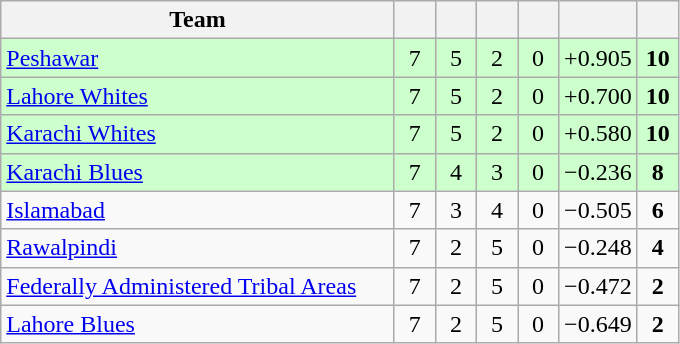<table class="wikitable" style="text-align:center">
<tr>
<th style="width:255px;">Team</th>
<th style="width:20px;"></th>
<th style="width:20px;"></th>
<th style="width:20px;"></th>
<th style="width:20px;"></th>
<th style="width:45px;"></th>
<th style="width:20px;"></th>
</tr>
<tr style="background:#ccffcc">
<td style="text-align:left"><a href='#'>Peshawar</a></td>
<td>7</td>
<td>5</td>
<td>2</td>
<td>0</td>
<td>+0.905</td>
<td><strong>10</strong></td>
</tr>
<tr style="background:#ccffcc">
<td style="text-align:left"><a href='#'>Lahore Whites</a></td>
<td>7</td>
<td>5</td>
<td>2</td>
<td>0</td>
<td>+0.700</td>
<td><strong>10</strong></td>
</tr>
<tr style="background:#ccffcc">
<td style="text-align:left"><a href='#'>Karachi Whites</a></td>
<td>7</td>
<td>5</td>
<td>2</td>
<td>0</td>
<td>+0.580</td>
<td><strong>10</strong></td>
</tr>
<tr style="background:#ccffcc">
<td style="text-align:left"><a href='#'>Karachi Blues</a></td>
<td>7</td>
<td>4</td>
<td>3</td>
<td>0</td>
<td>−0.236</td>
<td><strong>8</strong></td>
</tr>
<tr>
<td style="text-align:left"><a href='#'>Islamabad</a></td>
<td>7</td>
<td>3</td>
<td>4</td>
<td>0</td>
<td>−0.505</td>
<td><strong>6</strong></td>
</tr>
<tr>
<td style="text-align:left"><a href='#'>Rawalpindi</a></td>
<td>7</td>
<td>2</td>
<td>5</td>
<td>0</td>
<td>−0.248</td>
<td><strong>4</strong></td>
</tr>
<tr>
<td style="text-align:left"><a href='#'>Federally Administered Tribal Areas</a></td>
<td>7</td>
<td>2</td>
<td>5</td>
<td>0</td>
<td>−0.472</td>
<td><strong>2</strong></td>
</tr>
<tr>
<td style="text-align:left"><a href='#'>Lahore Blues</a></td>
<td>7</td>
<td>2</td>
<td>5</td>
<td>0</td>
<td>−0.649</td>
<td><strong>2</strong></td>
</tr>
</table>
